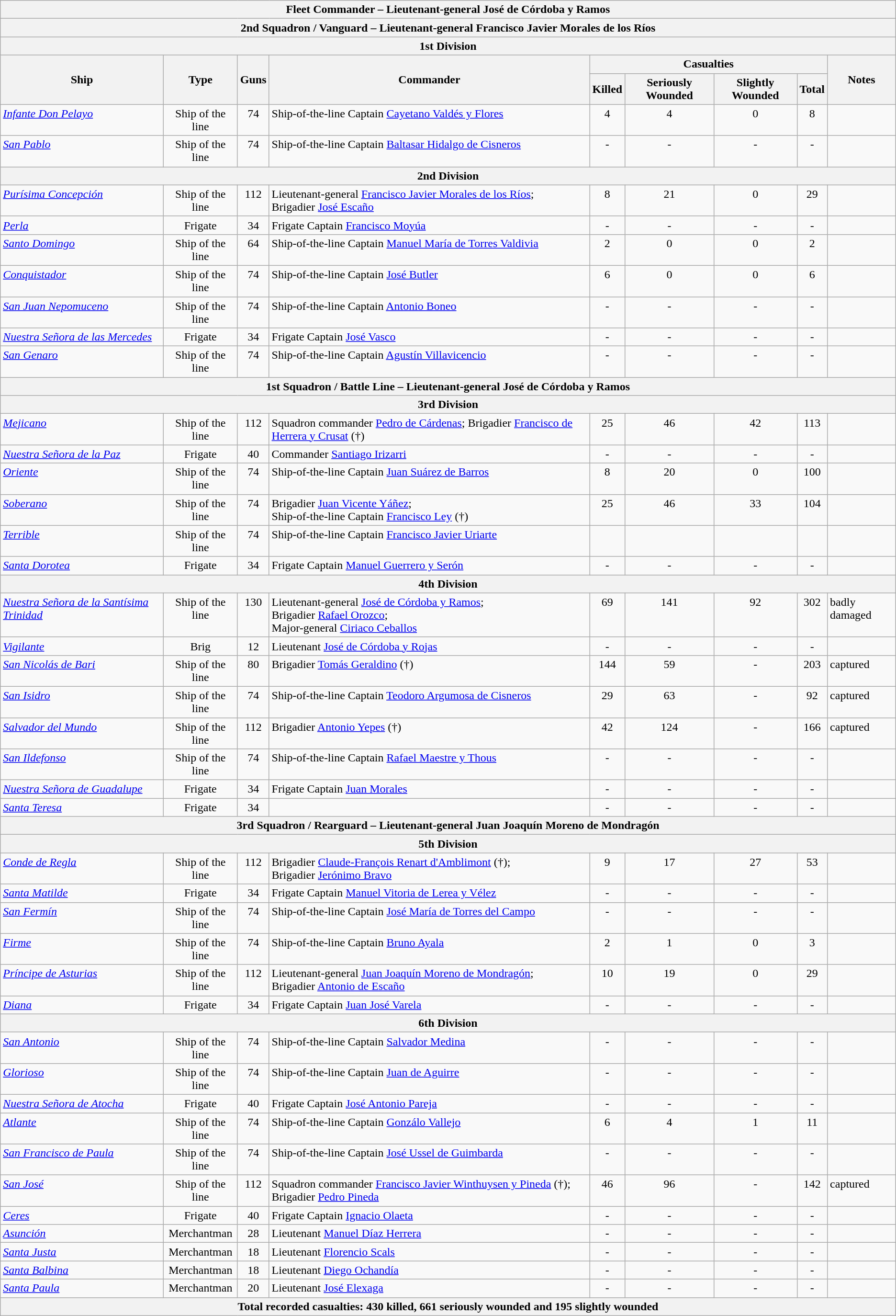<table class="wikitable">
<tr>
<th colspan="9">Fleet Commander – Lieutenant-general José de Córdoba y Ramos</th>
</tr>
<tr>
<th colspan="9">2nd Squadron / Vanguard – Lieutenant-general Francisco Javier Morales de los Ríos</th>
</tr>
<tr>
<th colspan="9">1st Division</th>
</tr>
<tr>
<th rowspan=2>Ship</th>
<th rowspan=2>Type</th>
<th rowspan=2>Guns</th>
<th rowspan=2>Commander</th>
<th colspan=4>Casualties</th>
<th rowspan=2>Notes</th>
</tr>
<tr>
<th>Killed</th>
<th>Seriously Wounded</th>
<th>Slightly Wounded</th>
<th>Total</th>
</tr>
<tr valign="top">
<td><a href='#'><em>Infante Don Pelayo</em></a></td>
<td align= center>Ship of the line</td>
<td align= center>74</td>
<td>Ship-of-the-line Captain <a href='#'>Cayetano Valdés y Flores</a></td>
<td align= center>4</td>
<td align= center>4</td>
<td align= center>0</td>
<td align= center>8</td>
<td></td>
</tr>
<tr valign="top">
<td><em><a href='#'>San Pablo</a></em></td>
<td align= center>Ship of the line</td>
<td align= center>74</td>
<td>Ship-of-the-line Captain <a href='#'>Baltasar Hidalgo de Cisneros</a></td>
<td align= center>-</td>
<td align= center>-</td>
<td align= center>-</td>
<td align= center>-</td>
<td></td>
</tr>
<tr valign="top">
<th colspan="9">2nd Division</th>
</tr>
<tr valign="top">
<td><em><a href='#'>Purísima Concepción</a></em></td>
<td align= center>Ship of the line</td>
<td align= center>112</td>
<td>Lieutenant-general <a href='#'>Francisco Javier Morales de los Ríos</a>; <br> Brigadier <a href='#'>José Escaño</a></td>
<td align= center>8</td>
<td align= center>21</td>
<td align= center>0</td>
<td align= center>29</td>
<td></td>
</tr>
<tr valign="top">
<td><em><a href='#'>Perla</a></em></td>
<td align= center>Frigate</td>
<td align= center>34</td>
<td>Frigate Captain <a href='#'>Francisco Moyúa</a></td>
<td align= center>-</td>
<td align= center>-</td>
<td align= center>-</td>
<td align= center>-</td>
<td></td>
</tr>
<tr valign="top">
<td><em><a href='#'>Santo Domingo</a></em></td>
<td align= center>Ship of the line</td>
<td align= center>64</td>
<td>Ship-of-the-line Captain <a href='#'>Manuel María de Torres Valdivia</a></td>
<td align= center>2</td>
<td align= center>0</td>
<td align= center>0</td>
<td align= center>2</td>
<td></td>
</tr>
<tr valign="top">
<td><em><a href='#'>Conquistador</a></em></td>
<td align= center>Ship of the line</td>
<td align= center>74</td>
<td>Ship-of-the-line Captain <a href='#'>José Butler</a></td>
<td align= center>6</td>
<td align= center>0</td>
<td align= center>0</td>
<td align= center>6</td>
<td></td>
</tr>
<tr valign="top">
<td><a href='#'><em>San Juan Nepomuceno</em></a></td>
<td align= center>Ship of the line</td>
<td align= center>74</td>
<td>Ship-of-the-line Captain <a href='#'>Antonio Boneo</a></td>
<td align= center>-</td>
<td align= center>-</td>
<td align= center>-</td>
<td align= center>-</td>
<td></td>
</tr>
<tr valign="top">
<td><em><a href='#'>Nuestra Señora de las Mercedes</a></em></td>
<td align= center>Frigate</td>
<td align= center>34</td>
<td>Frigate Captain <a href='#'>José Vasco</a></td>
<td align= center>-</td>
<td align= center>-</td>
<td align= center>-</td>
<td align= center>-</td>
<td></td>
</tr>
<tr valign="top">
<td><em><a href='#'>San Genaro</a></em></td>
<td align= center>Ship of the line</td>
<td align= center>74</td>
<td>Ship-of-the-line Captain <a href='#'>Agustín Villavicencio</a></td>
<td align= center>-</td>
<td align= center>-</td>
<td align= center>-</td>
<td align= center>-</td>
<td></td>
</tr>
<tr valign="top">
<th colspan="9">1st Squadron / Battle Line – Lieutenant-general José de Córdoba y Ramos</th>
</tr>
<tr valign="top">
<th colspan="9">3rd Division</th>
</tr>
<tr valign="top">
<td><a href='#'><em>Mejicano</em></a></td>
<td align= center>Ship of the line</td>
<td align= center>112</td>
<td>Squadron commander <a href='#'>Pedro de Cárdenas</a>; Brigadier <a href='#'>Francisco de Herrera y Crusat</a> (†)</td>
<td align= center>25</td>
<td align= center>46</td>
<td align= center>42</td>
<td align= center>113</td>
<td></td>
</tr>
<tr valign="top">
<td><em><a href='#'>Nuestra Señora de la Paz</a></em></td>
<td align= center>Frigate</td>
<td align= center>40</td>
<td>Commander <a href='#'>Santiago Irizarri</a></td>
<td align= center>-</td>
<td align= center>-</td>
<td align= center>-</td>
<td align= center>-</td>
<td></td>
</tr>
<tr valign="top">
<td><em><a href='#'>Oriente</a></em></td>
<td align= center>Ship of the line</td>
<td align= center>74</td>
<td>Ship-of-the-line Captain <a href='#'>Juan Suárez de Barros</a></td>
<td align= center>8</td>
<td align= center>20</td>
<td align= center>0</td>
<td align= center>100</td>
<td></td>
</tr>
<tr valign="top">
<td><em><a href='#'>Soberano</a></em></td>
<td align= center>Ship of the line</td>
<td align= center>74</td>
<td>Brigadier <a href='#'>Juan Vicente Yáñez</a>; <br> Ship-of-the-line Captain <a href='#'>Francisco Ley</a> (†)</td>
<td align= center>25</td>
<td align= center>46</td>
<td align= center>33</td>
<td align= center>104</td>
<td></td>
</tr>
<tr valign="top">
<td><em><a href='#'>Terrible</a></em></td>
<td align= center>Ship of the line</td>
<td align= center>74</td>
<td>Ship-of-the-line Captain <a href='#'>Francisco Javier Uriarte</a></td>
<td align= center></td>
<td align= center></td>
<td align= center></td>
<td align= center></td>
<td></td>
</tr>
<tr valign="top">
<td><em><a href='#'>Santa Dorotea</a></em></td>
<td align= center>Frigate</td>
<td align= center>34</td>
<td>Frigate Captain <a href='#'>Manuel Guerrero y Serón</a></td>
<td align= center>-</td>
<td align= center>-</td>
<td align= center>-</td>
<td align= center>-</td>
<td></td>
</tr>
<tr valign="top">
<th colspan="9">4th Division</th>
</tr>
<tr valign="top">
<td><a href='#'><em>Nuestra Señora de la Santísima Trinidad</em></a></td>
<td align= center>Ship of the line</td>
<td align= center>130</td>
<td>Lieutenant-general <a href='#'>José de Córdoba y Ramos</a>; <br> Brigadier <a href='#'>Rafael Orozco</a>; <br> Major-general <a href='#'>Ciriaco Ceballos</a></td>
<td align= center>69</td>
<td align= center>141</td>
<td align= center>92</td>
<td align= center>302</td>
<td>badly damaged</td>
</tr>
<tr valign="top">
<td><em><a href='#'>Vigilante</a></em></td>
<td align= center>Brig</td>
<td align= center>12</td>
<td>Lieutenant <a href='#'>José de Córdoba y Rojas</a></td>
<td align= center>-</td>
<td align= center>-</td>
<td align= center>-</td>
<td align= center>-</td>
<td></td>
</tr>
<tr valign="top">
<td><a href='#'><em>San Nicolás de Bari</em></a></td>
<td align= center>Ship of the line</td>
<td align= center>80</td>
<td>Brigadier <a href='#'>Tomás Geraldino</a> (†)</td>
<td align= center>144</td>
<td align= center>59</td>
<td align= center>-</td>
<td align= center>203</td>
<td>captured</td>
</tr>
<tr valign="top">
<td><em><a href='#'>San Isidro</a></em></td>
<td align= center>Ship of the line</td>
<td align= center>74</td>
<td>Ship-of-the-line Captain <a href='#'>Teodoro Argumosa de Cisneros</a></td>
<td align= center>29</td>
<td align= center>63</td>
<td align= center>-</td>
<td align= center>92</td>
<td>captured</td>
</tr>
<tr valign="top">
<td><a href='#'><em>Salvador del Mundo</em></a></td>
<td align= center>Ship of the line</td>
<td align= center>112</td>
<td>Brigadier <a href='#'>Antonio Yepes</a> (†)</td>
<td align= center>42</td>
<td align= center>124</td>
<td align= center>-</td>
<td align= center>166</td>
<td>captured</td>
</tr>
<tr valign="top">
<td><a href='#'><em>San Ildefonso</em></a></td>
<td align= center>Ship of the line</td>
<td align= center>74</td>
<td>Ship-of-the-line Captain <a href='#'>Rafael Maestre y Thous</a></td>
<td align= center>-</td>
<td align= center>-</td>
<td align= center>-</td>
<td align= center>-</td>
<td></td>
</tr>
<tr valign="top">
<td><em><a href='#'>Nuestra Señora de Guadalupe</a></em></td>
<td align= center>Frigate</td>
<td align= center>34</td>
<td>Frigate Captain <a href='#'>Juan Morales</a></td>
<td align= center>-</td>
<td align= center>-</td>
<td align= center>-</td>
<td align= center>-</td>
<td></td>
</tr>
<tr valign="top">
<td><em><a href='#'>Santa Teresa</a></em></td>
<td align= center>Frigate</td>
<td align= center>34</td>
<td></td>
<td align= center>-</td>
<td align= center>-</td>
<td align= center>-</td>
<td align= center>-</td>
<td></td>
</tr>
<tr valign="top">
<th colspan="9">3rd Squadron / Rearguard – Lieutenant-general Juan Joaquín Moreno de Mondragón</th>
</tr>
<tr valign="top">
<th colspan="9">5th Division</th>
</tr>
<tr valign="top">
<td><a href='#'><em>Conde de Regla</em></a></td>
<td align= center>Ship of the line</td>
<td align= center>112</td>
<td>Brigadier <a href='#'>Claude-François Renart d'Amblimont</a> (†); <br> Brigadier <a href='#'>Jerónimo Bravo</a></td>
<td align= center>9</td>
<td align= center>17</td>
<td align= center>27</td>
<td align= center>53</td>
<td></td>
</tr>
<tr valign="top">
<td><em><a href='#'>Santa Matilde</a></em></td>
<td align= center>Frigate</td>
<td align= center>34</td>
<td>Frigate Captain <a href='#'>Manuel Vitoria de Lerea y Vélez</a></td>
<td align= center>-</td>
<td align= center>-</td>
<td align= center>-</td>
<td align= center>-</td>
<td></td>
</tr>
<tr valign="top">
<td><em><a href='#'>San Fermín</a></em></td>
<td align= center>Ship of the line</td>
<td align= center>74</td>
<td>Ship-of-the-line Captain <a href='#'>José María de Torres del Campo</a></td>
<td align= center>-</td>
<td align= center>-</td>
<td align= center>-</td>
<td align= center>-</td>
<td></td>
</tr>
<tr valign="top">
<td><em><a href='#'>Firme</a></em></td>
<td align= center>Ship of the line</td>
<td align= center>74</td>
<td>Ship-of-the-line Captain <a href='#'>Bruno Ayala</a></td>
<td align= center>2</td>
<td align= center>1</td>
<td align= center>0</td>
<td align= center>3</td>
<td></td>
</tr>
<tr valign="top">
<td><a href='#'><em>Príncipe de Asturias</em></a></td>
<td align= center>Ship of the line</td>
<td align= center>112</td>
<td>Lieutenant-general <a href='#'>Juan Joaquín Moreno de Mondragón</a>; <br> Brigadier <a href='#'>Antonio de Escaño</a></td>
<td align= center>10</td>
<td align= center>19</td>
<td align= center>0</td>
<td align= center>29</td>
<td></td>
</tr>
<tr valign="top">
<td><em><a href='#'>Diana</a></em></td>
<td align= center>Frigate</td>
<td align= center>34</td>
<td>Frigate Captain <a href='#'>Juan José Varela</a></td>
<td align= center>-</td>
<td align= center>-</td>
<td align= center>-</td>
<td align= center>-</td>
<td></td>
</tr>
<tr valign="top">
<th colspan="9">6th Division</th>
</tr>
<tr valign="top">
<td><em><a href='#'>San Antonio</a></em></td>
<td align= center>Ship of the line</td>
<td align= center>74</td>
<td>Ship-of-the-line Captain <a href='#'>Salvador Medina</a></td>
<td align= center>-</td>
<td align= center>-</td>
<td align= center>-</td>
<td align= center>-</td>
<td></td>
</tr>
<tr valign="top">
<td><em><a href='#'>Glorioso</a></em></td>
<td align= center>Ship of the line</td>
<td align= center>74</td>
<td>Ship-of-the-line Captain <a href='#'>Juan de Aguirre</a></td>
<td align= center>-</td>
<td align= center>-</td>
<td align= center>-</td>
<td align= center>-</td>
<td></td>
</tr>
<tr valign="top">
<td><em><a href='#'>Nuestra Señora de Atocha</a></em></td>
<td align= center>Frigate</td>
<td align= center>40</td>
<td>Frigate Captain <a href='#'>José Antonio Pareja</a></td>
<td align= center>-</td>
<td align= center>-</td>
<td align= center>-</td>
<td align= center>-</td>
<td></td>
</tr>
<tr valign="top">
<td><em><a href='#'>Atlante</a></em></td>
<td align= center>Ship of the line</td>
<td align= center>74</td>
<td>Ship-of-the-line Captain <a href='#'>Gonzálo Vallejo</a></td>
<td align= center>6</td>
<td align= center>4</td>
<td align= center>1</td>
<td align= center>11</td>
<td></td>
</tr>
<tr valign="top">
<td><em><a href='#'>San Francisco de Paula</a></em></td>
<td align= center>Ship of the line</td>
<td align= center>74</td>
<td>Ship-of-the-line Captain <a href='#'>José Ussel de Guimbarda</a></td>
<td align= center>-</td>
<td align= center>-</td>
<td align= center>-</td>
<td align= center>-</td>
<td></td>
</tr>
<tr valign="top">
<td><a href='#'><em>San José</em></a></td>
<td align= center>Ship of the line</td>
<td align= center>112</td>
<td>Squadron commander <a href='#'>Francisco Javier Winthuysen y Pineda</a> (†); <br> Brigadier <a href='#'>Pedro Pineda</a></td>
<td align= center>46</td>
<td align= center>96</td>
<td align= center>-</td>
<td align= center>142</td>
<td>captured</td>
</tr>
<tr valign="top">
<td><em><a href='#'>Ceres</a></em></td>
<td align= center>Frigate</td>
<td align= center>40</td>
<td>Frigate Captain <a href='#'>Ignacio Olaeta</a></td>
<td align= center>-</td>
<td align= center>-</td>
<td align= center>-</td>
<td align= center>-</td>
<td></td>
</tr>
<tr valign="top">
<td><em><a href='#'>Asunción</a></em></td>
<td align= center>Merchantman</td>
<td align= center>28</td>
<td>Lieutenant <a href='#'>Manuel Díaz Herrera</a></td>
<td align= center>-</td>
<td align= center>-</td>
<td align= center>-</td>
<td align= center>-</td>
<td></td>
</tr>
<tr valign="top">
<td><em><a href='#'>Santa Justa</a></em></td>
<td align= center>Merchantman</td>
<td align= center>18</td>
<td>Lieutenant <a href='#'>Florencio Scals</a></td>
<td align= center>-</td>
<td align= center>-</td>
<td align= center>-</td>
<td align= center>-</td>
<td></td>
</tr>
<tr valign="top">
<td><em><a href='#'>Santa Balbina</a></em></td>
<td align= center>Merchantman</td>
<td align= center>18</td>
<td>Lieutenant <a href='#'>Diego Ochandía</a></td>
<td align= center>-</td>
<td align= center>-</td>
<td align= center>-</td>
<td align= center>-</td>
<td></td>
</tr>
<tr valign="top">
<td><em><a href='#'>Santa Paula</a></em></td>
<td align= center>Merchantman</td>
<td align= center>20</td>
<td>Lieutenant <a href='#'>José Elexaga</a></td>
<td align= center>-</td>
<td align= center>-</td>
<td align= center>-</td>
<td align= center>-</td>
<td></td>
</tr>
<tr valign="top">
<th colspan="9">Total recorded casualties: 430 killed, 661 seriously wounded and 195 slightly wounded</th>
</tr>
</table>
